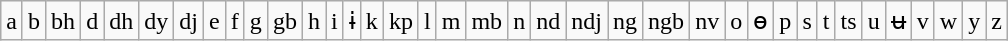<table class="wikitable">
<tr>
<td>a</td>
<td>b</td>
<td>bh</td>
<td>d</td>
<td>dh</td>
<td>dy</td>
<td>dj</td>
<td>e</td>
<td>f</td>
<td>g</td>
<td>gb</td>
<td>h</td>
<td>i</td>
<td>ɨ</td>
<td>k</td>
<td>kp</td>
<td>l</td>
<td>m</td>
<td>mb</td>
<td>n</td>
<td>nd</td>
<td>ndj</td>
<td>ng</td>
<td>ngb</td>
<td>nv</td>
<td>o</td>
<td>ɵ</td>
<td>p</td>
<td>s</td>
<td>t</td>
<td>ts</td>
<td>u</td>
<td>ʉ</td>
<td>v</td>
<td>w</td>
<td>y</td>
<td>z</td>
</tr>
</table>
